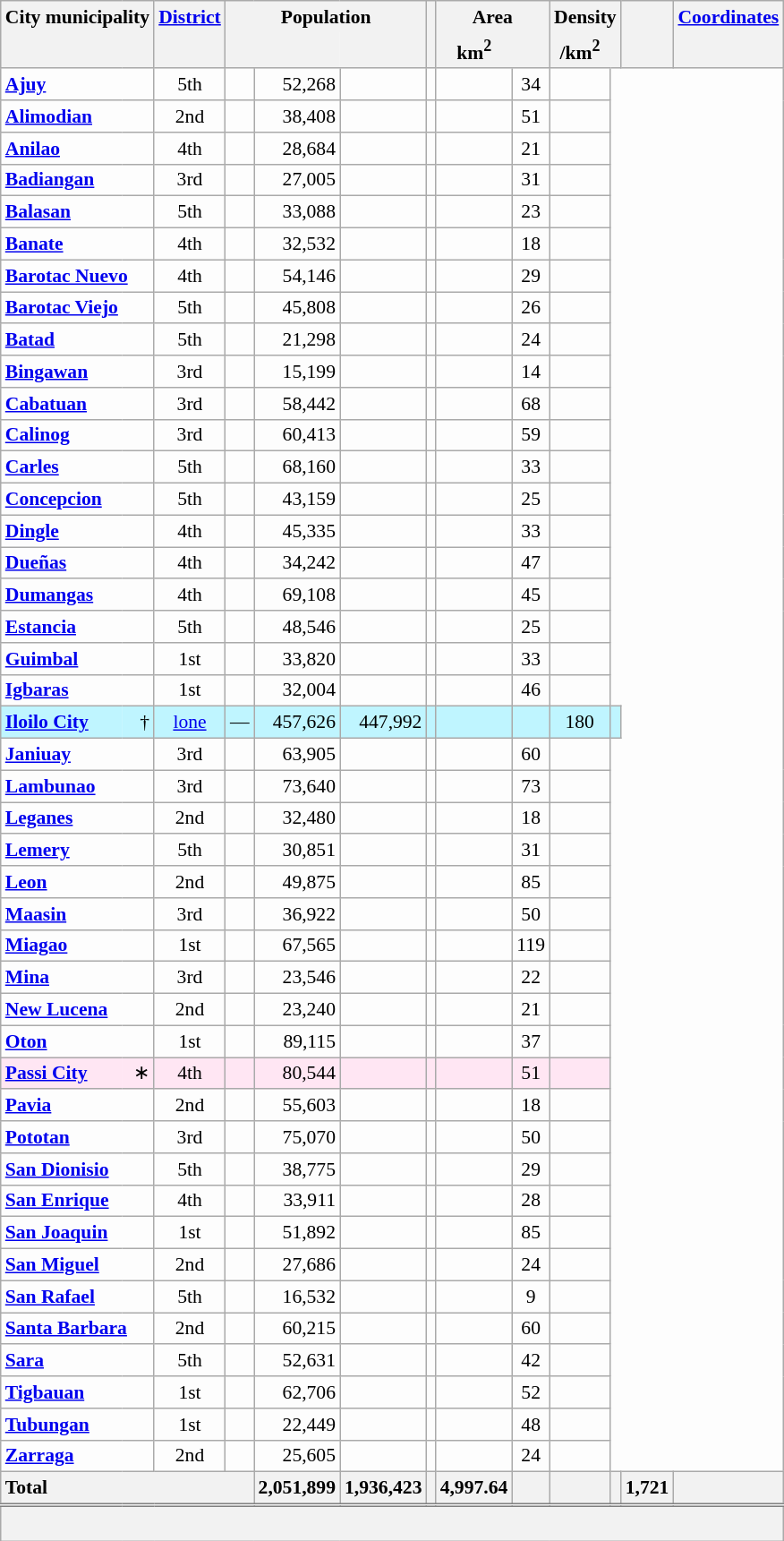<table class="wikitable sortable" style="margin:auto;table-layout:fixed;text-align:right;background-color:#FDFDFD;font-size:90%;border-collapse:collapse;">
<tr>
<th scope="col" style="border-bottom:none;" class="unsortable" colspan=2>City  municipality</th>
<th scope="col" style="border-bottom:none;" class="unsortable"><a href='#'>District</a></th>
<th scope="col" style="border-bottom:none;" class="unsortable" colspan=3>Population</th>
<th scope="col" style="border-bottom:none;" class="unsortable"></th>
<th scope="col" style="border-bottom:none;" class="unsortable" colspan=2>Area</th>
<th scope="col" style="border-bottom:none;" class="unsortable" colspan=2>Density</th>
<th scope="col" style="border-bottom:none;" class="unsortable"></th>
<th scope="col" style="border-bottom:none;" class="unsortable"><a href='#'>Coordinates</a></th>
</tr>
<tr>
<th scope="col" style="border-top:none;" colspan=2></th>
<th scope="col" style="border-top:none;"></th>
<th scope="col" style="border-style:hidden hidden solid solid;" colspan=2></th>
<th scope="col" style="border-style:hidden solid solid hidden;"></th>
<th scope="col" style="border-top:none;"></th>
<th scope="col" style="border-style:hidden hidden solid solid;">km<sup>2</sup></th>
<th scope="col" style="border-style:hidden solid solid hidden;" class="unsortable"></th>
<th scope="col" style="border-style:hidden hidden solid solid;">/km<sup>2</sup></th>
<th scope="col" style="border-style:hidden solid solid hidden;" class="unsortable"></th>
<th scope="col" style="border-top:none;"></th>
<th scope="col" style="border-top:none;"></th>
</tr>
<tr>
<th scope="row" style="text-align:left;background-color:initial;" colspan=2><a href='#'>Ajuy</a></th>
<td style="text-align:center;">5th</td>
<td></td>
<td>52,268</td>
<td></td>
<td></td>
<td></td>
<td style="text-align:center;">34</td>
<td style="text-align:center;"></td>
</tr>
<tr>
<th scope="row" style="text-align:left;background-color:initial;" colspan=2><a href='#'>Alimodian</a></th>
<td style="text-align:center;">2nd</td>
<td></td>
<td>38,408</td>
<td></td>
<td></td>
<td></td>
<td style="text-align:center;">51</td>
<td style="text-align:center;"></td>
</tr>
<tr>
<th scope="row" style="text-align:left;background-color:initial;" colspan=2><a href='#'>Anilao</a></th>
<td style="text-align:center;">4th</td>
<td></td>
<td>28,684</td>
<td></td>
<td></td>
<td></td>
<td style="text-align:center;">21</td>
<td style="text-align:center;"></td>
</tr>
<tr>
<th scope="row" style="text-align:left;background-color:initial;" colspan=2><a href='#'>Badiangan</a></th>
<td style="text-align:center;">3rd</td>
<td></td>
<td>27,005</td>
<td></td>
<td></td>
<td></td>
<td style="text-align:center;">31</td>
<td style="text-align:center;"></td>
</tr>
<tr>
<th scope="row" style="text-align:left;background-color:initial;" colspan=2><a href='#'>Balasan</a></th>
<td style="text-align:center;">5th</td>
<td></td>
<td>33,088</td>
<td></td>
<td></td>
<td></td>
<td style="text-align:center;">23</td>
<td style="text-align:center;"></td>
</tr>
<tr>
<th scope="row" style="text-align:left;background-color:initial;" colspan=2><a href='#'>Banate</a></th>
<td style="text-align:center;">4th</td>
<td></td>
<td>32,532</td>
<td></td>
<td></td>
<td></td>
<td style="text-align:center;">18</td>
<td style="text-align:center;"></td>
</tr>
<tr>
<th scope="row" style="text-align:left;background-color:initial;" colspan=2><a href='#'>Barotac Nuevo</a></th>
<td style="text-align:center;">4th</td>
<td></td>
<td>54,146</td>
<td></td>
<td></td>
<td></td>
<td style="text-align:center;">29</td>
<td style="text-align:center;"></td>
</tr>
<tr>
<th scope="row" style="text-align:left;background-color:initial;" colspan=2><a href='#'>Barotac Viejo</a></th>
<td style="text-align:center;">5th</td>
<td></td>
<td>45,808</td>
<td></td>
<td></td>
<td></td>
<td style="text-align:center;">26</td>
<td style="text-align:center;"></td>
</tr>
<tr>
<th scope="row" style="text-align:left;background-color:initial;" colspan=2><a href='#'>Batad</a></th>
<td style="text-align:center;">5th</td>
<td></td>
<td>21,298</td>
<td></td>
<td></td>
<td></td>
<td style="text-align:center;">24</td>
<td style="text-align:center;"></td>
</tr>
<tr>
<th scope="row" style="text-align:left;background-color:initial;" colspan=2><a href='#'>Bingawan</a></th>
<td style="text-align:center;">3rd</td>
<td></td>
<td>15,199</td>
<td></td>
<td></td>
<td></td>
<td style="text-align:center;">14</td>
<td style="text-align:center;"></td>
</tr>
<tr>
<th scope="row" style="text-align:left;background-color:initial;" colspan=2><a href='#'>Cabatuan</a></th>
<td style="text-align:center;">3rd</td>
<td></td>
<td>58,442</td>
<td></td>
<td></td>
<td></td>
<td style="text-align:center;">68</td>
<td style="text-align:center;"></td>
</tr>
<tr>
<th scope="row" style="text-align:left;background-color:initial;" colspan=2><a href='#'>Calinog</a></th>
<td style="text-align:center;">3rd</td>
<td></td>
<td>60,413</td>
<td></td>
<td></td>
<td></td>
<td style="text-align:center;">59</td>
<td style="text-align:center;"></td>
</tr>
<tr>
<th scope="row" style="text-align:left;background-color:initial;" colspan=2><a href='#'>Carles</a></th>
<td style="text-align:center;">5th</td>
<td></td>
<td>68,160</td>
<td></td>
<td></td>
<td></td>
<td style="text-align:center;">33</td>
<td style="text-align:center;"></td>
</tr>
<tr>
<th scope="row" style="text-align:left;background-color:initial;" colspan=2><a href='#'>Concepcion</a></th>
<td style="text-align:center;">5th</td>
<td></td>
<td>43,159</td>
<td></td>
<td></td>
<td></td>
<td style="text-align:center;">25</td>
<td style="text-align:center;"></td>
</tr>
<tr>
<th scope="row" style="text-align:left;background-color:initial;" colspan=2><a href='#'>Dingle</a></th>
<td style="text-align:center;">4th</td>
<td></td>
<td>45,335</td>
<td></td>
<td></td>
<td></td>
<td style="text-align:center;">33</td>
<td style="text-align:center;"></td>
</tr>
<tr>
<th scope="row" style="text-align:left;background-color:initial;" colspan=2><a href='#'>Dueñas</a></th>
<td style="text-align:center;">4th</td>
<td></td>
<td>34,242</td>
<td></td>
<td></td>
<td></td>
<td style="text-align:center;">47</td>
<td style="text-align:center;"></td>
</tr>
<tr>
<th scope="row" style="text-align:left;background-color:initial;" colspan=2><a href='#'>Dumangas</a></th>
<td style="text-align:center;">4th</td>
<td></td>
<td>69,108</td>
<td></td>
<td></td>
<td></td>
<td style="text-align:center;">45</td>
<td style="text-align:center;"></td>
</tr>
<tr>
<th scope="row" style="text-align:left;background-color:initial;" colspan=2><a href='#'>Estancia</a></th>
<td style="text-align:center;">5th</td>
<td></td>
<td>48,546</td>
<td></td>
<td></td>
<td></td>
<td style="text-align:center;">25</td>
<td style="text-align:center;"></td>
</tr>
<tr>
<th scope="row" style="text-align:left;background-color:initial;" colspan=2><a href='#'>Guimbal</a></th>
<td style="text-align:center;">1st</td>
<td></td>
<td>33,820</td>
<td></td>
<td></td>
<td></td>
<td style="text-align:center;">33</td>
<td style="text-align:center;"></td>
</tr>
<tr>
<th scope="row" style="text-align:left;background-color:initial;" colspan=2><a href='#'>Igbaras</a></th>
<td style="text-align:center;">1st</td>
<td></td>
<td>32,004</td>
<td></td>
<td></td>
<td></td>
<td style="text-align:center;">46</td>
<td style="text-align:center;"></td>
</tr>
<tr style="background-color:#BFF5FF;">
<th scope="row" style="text-align:left;background-color:#BFF5FF;border-right:0;"><a href='#'>Iloilo City</a></th>
<td style="text-align:right;border-left:0;">†</td>
<td style="text-align:center;"><a href='#'>lone</a></td>
<td>—</td>
<td>457,626</td>
<td>447,992</td>
<td></td>
<td></td>
<td></td>
<td style="text-align:center;">180</td>
<td style="text-align:center;"></td>
</tr>
<tr>
<th scope="row" style="text-align:left;background-color:initial;" colspan=2><a href='#'>Janiuay</a></th>
<td style="text-align:center;">3rd</td>
<td></td>
<td>63,905</td>
<td></td>
<td></td>
<td></td>
<td style="text-align:center;">60</td>
<td style="text-align:center;"></td>
</tr>
<tr>
<th scope="row" style="text-align:left;background-color:initial;" colspan=2><a href='#'>Lambunao</a></th>
<td style="text-align:center;">3rd</td>
<td></td>
<td>73,640</td>
<td></td>
<td></td>
<td></td>
<td style="text-align:center;">73</td>
<td style="text-align:center;"></td>
</tr>
<tr>
<th scope="row" style="text-align:left;background-color:initial;" colspan=2><a href='#'>Leganes</a></th>
<td style="text-align:center;">2nd</td>
<td></td>
<td>32,480</td>
<td></td>
<td></td>
<td></td>
<td style="text-align:center;">18</td>
<td style="text-align:center;"></td>
</tr>
<tr>
<th scope="row" style="text-align:left;background-color:initial;" colspan=2><a href='#'>Lemery</a></th>
<td style="text-align:center;">5th</td>
<td></td>
<td>30,851</td>
<td></td>
<td></td>
<td></td>
<td style="text-align:center;">31</td>
<td style="text-align:center;"></td>
</tr>
<tr>
<th scope="row" style="text-align:left;background-color:initial;" colspan=2><a href='#'>Leon</a></th>
<td style="text-align:center;">2nd</td>
<td></td>
<td>49,875</td>
<td></td>
<td></td>
<td></td>
<td style="text-align:center;">85</td>
<td style="text-align:center;"></td>
</tr>
<tr>
<th scope="row" style="text-align:left;background-color:initial;" colspan=2><a href='#'>Maasin</a></th>
<td style="text-align:center;">3rd</td>
<td></td>
<td>36,922</td>
<td></td>
<td></td>
<td></td>
<td style="text-align:center;">50</td>
<td style="text-align:center;"></td>
</tr>
<tr>
<th scope="row" style="text-align:left;background-color:initial;" colspan=2><a href='#'>Miagao</a></th>
<td style="text-align:center;">1st</td>
<td></td>
<td>67,565</td>
<td></td>
<td></td>
<td></td>
<td style="text-align:center;">119</td>
<td style="text-align:center;"></td>
</tr>
<tr>
<th scope="row" style="text-align:left;background-color:initial;" colspan=2><a href='#'>Mina</a></th>
<td style="text-align:center;">3rd</td>
<td></td>
<td>23,546</td>
<td></td>
<td></td>
<td></td>
<td style="text-align:center;">22</td>
<td style="text-align:center;"></td>
</tr>
<tr>
<th scope="row" style="text-align:left;background-color:initial;" colspan=2><a href='#'>New Lucena</a></th>
<td style="text-align:center;">2nd</td>
<td></td>
<td>23,240</td>
<td></td>
<td></td>
<td></td>
<td style="text-align:center;">21</td>
<td style="text-align:center;"></td>
</tr>
<tr>
<th scope="row" style="text-align:left;background-color:initial;" colspan=2><a href='#'>Oton</a></th>
<td style="text-align:center;">1st</td>
<td></td>
<td>89,115</td>
<td></td>
<td></td>
<td></td>
<td style="text-align:center;">37</td>
<td style="text-align:center;"></td>
</tr>
<tr style="background-color:#FFE6F3;">
<th scope="row" style="text-align:left;background-color:#FFE6F3;border-right:0;"><a href='#'>Passi City</a></th>
<td style="text-align:right;border-left:0;">∗</td>
<td style="text-align:center;">4th</td>
<td></td>
<td>80,544</td>
<td></td>
<td></td>
<td></td>
<td style="text-align:center;">51</td>
<td style="text-align:center;"></td>
</tr>
<tr>
<th scope="row" style="text-align:left;background-color:initial;" colspan=2><a href='#'>Pavia</a></th>
<td style="text-align:center;">2nd</td>
<td></td>
<td>55,603</td>
<td></td>
<td></td>
<td></td>
<td style="text-align:center;">18</td>
<td style="text-align:center;"></td>
</tr>
<tr>
<th scope="row" style="text-align:left;background-color:initial;" colspan=2><a href='#'>Pototan</a></th>
<td style="text-align:center;">3rd</td>
<td></td>
<td>75,070</td>
<td></td>
<td></td>
<td></td>
<td style="text-align:center;">50</td>
<td style="text-align:center;"></td>
</tr>
<tr>
<th scope="row" style="text-align:left;background-color:initial;" colspan=2><a href='#'>San Dionisio</a></th>
<td style="text-align:center;">5th</td>
<td></td>
<td>38,775</td>
<td></td>
<td></td>
<td></td>
<td style="text-align:center;">29</td>
<td style="text-align:center;"></td>
</tr>
<tr>
<th scope="row" style="text-align:left;background-color:initial;" colspan=2><a href='#'>San Enrique</a></th>
<td style="text-align:center;">4th</td>
<td></td>
<td>33,911</td>
<td></td>
<td></td>
<td></td>
<td style="text-align:center;">28</td>
<td style="text-align:center;"></td>
</tr>
<tr>
<th scope="row" style="text-align:left;background-color:initial;" colspan=2><a href='#'>San Joaquin</a></th>
<td style="text-align:center;">1st</td>
<td></td>
<td>51,892</td>
<td></td>
<td></td>
<td></td>
<td style="text-align:center;">85</td>
<td style="text-align:center;"></td>
</tr>
<tr>
<th scope="row" style="text-align:left;background-color:initial;" colspan=2><a href='#'>San Miguel</a></th>
<td style="text-align:center;">2nd</td>
<td></td>
<td>27,686</td>
<td></td>
<td></td>
<td></td>
<td style="text-align:center;">24</td>
<td style="text-align:center;"></td>
</tr>
<tr>
<th scope="row" style="text-align:left;background-color:initial;" colspan=2><a href='#'>San Rafael</a></th>
<td style="text-align:center;">5th</td>
<td></td>
<td>16,532</td>
<td></td>
<td></td>
<td></td>
<td style="text-align:center;">9</td>
<td style="text-align:center;"></td>
</tr>
<tr>
<th scope="row" style="text-align:left;background-color:initial;" colspan=2><a href='#'>Santa Barbara</a></th>
<td style="text-align:center;">2nd</td>
<td></td>
<td>60,215</td>
<td></td>
<td></td>
<td></td>
<td style="text-align:center;">60</td>
<td style="text-align:center;"></td>
</tr>
<tr>
<th scope="row" style="text-align:left;background-color:initial;" colspan=2><a href='#'>Sara</a></th>
<td style="text-align:center;">5th</td>
<td></td>
<td>52,631</td>
<td></td>
<td></td>
<td></td>
<td style="text-align:center;">42</td>
<td style="text-align:center;"></td>
</tr>
<tr>
<th scope="row" style="text-align:left;background-color:initial;" colspan=2><a href='#'>Tigbauan</a></th>
<td style="text-align:center;">1st</td>
<td></td>
<td>62,706</td>
<td></td>
<td></td>
<td></td>
<td style="text-align:center;">52</td>
<td style="text-align:center;"></td>
</tr>
<tr>
<th scope="row" style="text-align:left;background-color:initial;" colspan=2><a href='#'>Tubungan</a></th>
<td style="text-align:center;">1st</td>
<td></td>
<td>22,449</td>
<td></td>
<td></td>
<td></td>
<td style="text-align:center;">48</td>
<td style="text-align:center;"></td>
</tr>
<tr>
<th scope="row" style="text-align:left;background-color:initial;" colspan=2><a href='#'>Zarraga</a></th>
<td style="text-align:center;">2nd</td>
<td></td>
<td>25,605</td>
<td></td>
<td></td>
<td></td>
<td style="text-align:center;">24</td>
<td style="text-align:center;"></td>
</tr>
<tr class="sortbottom">
<th scope="row" colspan=4 style="text-align:left;">Total</th>
<th scope="col" style="text-align:right;">2,051,899</th>
<th scope="col" style="text-align:right;">1,936,423</th>
<th scope="col" style="text-align:right;"></th>
<th scope="col" style="text-align:right;">4,997.64</th>
<th scope="col"></th>
<th scope="col" style="text-align:right;"></th>
<th scope="col" style="text-align:right;"></th>
<th scope="col">1,721</th>
<th scope="col" style="font-style:italic;"></th>
</tr>
<tr class="sortbottom" style="background-color:#F2F2F2;border-top:double grey;line-height:1.3em;">
<td colspan=13><br></td>
</tr>
</table>
